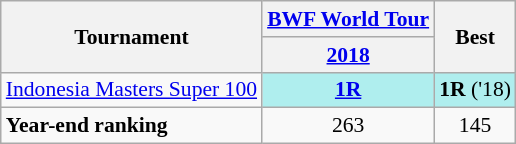<table class="wikitable" style="font-size: 90%; text-align:center">
<tr>
<th rowspan="2">Tournament</th>
<th colspan="1"><a href='#'>BWF World Tour</a></th>
<th rowspan="2">Best</th>
</tr>
<tr>
<th><a href='#'>2018</a></th>
</tr>
<tr>
<td align=left><a href='#'>Indonesia Masters Super 100</a></td>
<td bgcolor=AFEEEE><a href='#'><strong>1R</strong></a></td>
<td bgcolor=AFEEEE><strong>1R</strong> ('18)</td>
</tr>
<tr>
<td align=left><strong>Year-end ranking</strong></td>
<td>263</td>
<td>145</td>
</tr>
</table>
